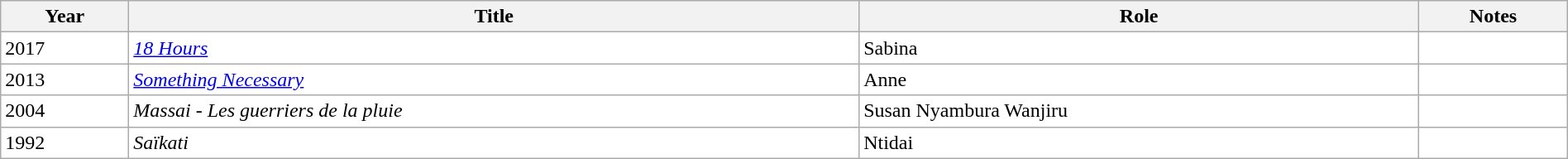<table class="wikitable plainrowheaders" style="width:100%; margin:auto; background:#fff;">
<tr>
<th>Year</th>
<th>Title</th>
<th>Role</th>
<th>Notes</th>
</tr>
<tr>
<td>2017</td>
<td><em><a href='#'>18 Hours</a></em></td>
<td>Sabina</td>
<td></td>
</tr>
<tr>
<td>2013</td>
<td><em><a href='#'>Something Necessary</a></em></td>
<td>Anne</td>
<td></td>
</tr>
<tr>
<td>2004</td>
<td><em>Massai - Les guerriers de la pluie</em></td>
<td>Susan Nyambura Wanjiru</td>
<td></td>
</tr>
<tr>
<td>1992</td>
<td><em>Saïkati</em></td>
<td>Ntidai</td>
<td></td>
</tr>
</table>
